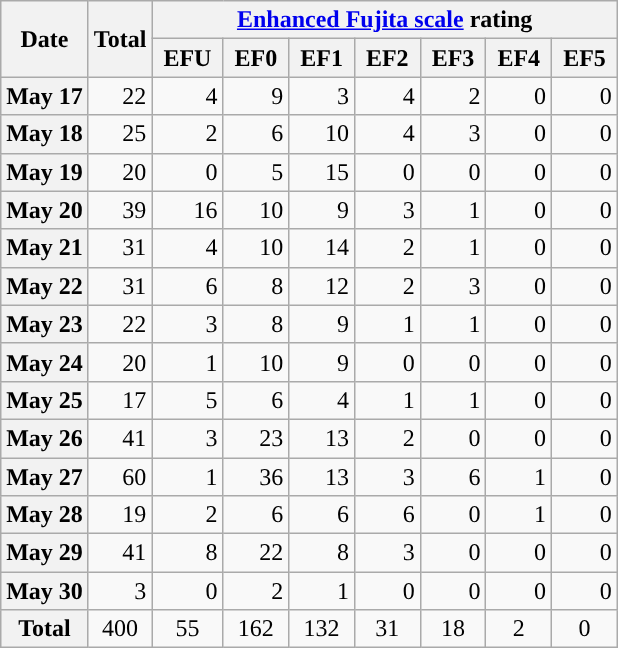<table class="wikitable sortable" style="margin: 1em auto 1em auto;">
<tr>
<th scope="col" rowspan="2">Date</th>
<th scope="col" rowspan="2" style="text-align:center;">Total</th>
<th scope="col" colspan="7" style="text-align:center;"><a href='#'>Enhanced Fujita scale</a> rating</th>
</tr>
<tr>
<th scope="col" style="text-align:center;"> EFU </th>
<th scope="col" style="text-align:center;"> EF0 </th>
<th scope="col" style="text-align:center;"> EF1 </th>
<th scope="col" style="text-align:center;"> EF2 </th>
<th scope="col" style="text-align:center;"> EF3 </th>
<th scope="col" style="text-align:center;"> EF4 </th>
<th scope="col" style="text-align:center;"> EF5 </th>
</tr>
<tr>
<th scope="row">May 17</th>
<td align="right">22</td>
<td align="right">4</td>
<td align="right">9</td>
<td align="right">3</td>
<td align="right">4</td>
<td align="right">2</td>
<td align="right">0</td>
<td align="right">0</td>
</tr>
<tr>
<th scope="row">May 18</th>
<td align="right">25</td>
<td align="right">2</td>
<td align="right">6</td>
<td align="right">10</td>
<td align="right">4</td>
<td align="right">3</td>
<td align="right">0</td>
<td align="right">0</td>
</tr>
<tr>
<th scope="row">May 19</th>
<td align="right">20</td>
<td align="right">0</td>
<td align="right">5</td>
<td align="right">15</td>
<td align="right">0</td>
<td align="right">0</td>
<td align="right">0</td>
<td align="right">0</td>
</tr>
<tr>
<th scope="row">May 20</th>
<td align="right">39</td>
<td align="right">16</td>
<td align="right">10</td>
<td align="right">9</td>
<td align="right">3</td>
<td align="right">1</td>
<td align="right">0</td>
<td align="right">0</td>
</tr>
<tr>
<th scope="row">May 21</th>
<td align="right">31</td>
<td align="right">4</td>
<td align="right">10</td>
<td align="right">14</td>
<td align="right">2</td>
<td align="right">1</td>
<td align="right">0</td>
<td align="right">0</td>
</tr>
<tr>
<th scope="row">May 22</th>
<td align="right">31</td>
<td align="right">6</td>
<td align="right">8</td>
<td align="right">12</td>
<td align="right">2</td>
<td align="right">3</td>
<td align="right">0</td>
<td align="right">0</td>
</tr>
<tr>
<th scope="row">May 23</th>
<td align="right">22</td>
<td align="right">3</td>
<td align="right">8</td>
<td align="right">9</td>
<td align="right">1</td>
<td align="right">1</td>
<td align="right">0</td>
<td align="right">0</td>
</tr>
<tr>
<th scope="row">May 24</th>
<td align="right">20</td>
<td align="right">1</td>
<td align="right">10</td>
<td align="right">9</td>
<td align="right">0</td>
<td align="right">0</td>
<td align="right">0</td>
<td align="right">0</td>
</tr>
<tr>
<th scope="row">May 25</th>
<td align="right">17</td>
<td align="right">5</td>
<td align="right">6</td>
<td align="right">4</td>
<td align="right">1</td>
<td align="right">1</td>
<td align="right">0</td>
<td align="right">0</td>
</tr>
<tr>
<th scope="row">May 26</th>
<td align="right">41</td>
<td align="right">3</td>
<td align="right">23</td>
<td align="right">13</td>
<td align="right">2</td>
<td align="right">0</td>
<td align="right">0</td>
<td align="right">0</td>
</tr>
<tr>
<th scope="row">May 27</th>
<td align="right">60</td>
<td align="right">1</td>
<td align="right">36</td>
<td align="right">13</td>
<td align="right">3</td>
<td align="right">6</td>
<td align="right">1</td>
<td align="right">0</td>
</tr>
<tr>
<th scope="row">May 28</th>
<td align="right">19</td>
<td align="right">2</td>
<td align="right">6</td>
<td align="right">6</td>
<td align="right">6</td>
<td align="right">0</td>
<td align="right">1</td>
<td align="right">0</td>
</tr>
<tr>
<th scope="row">May 29</th>
<td align="right">41</td>
<td align="right">8</td>
<td align="right">22</td>
<td align="right">8</td>
<td align="right">3</td>
<td align="right">0</td>
<td align="right">0</td>
<td align="right">0</td>
</tr>
<tr>
<th scope="row">May 30</th>
<td align="right">3</td>
<td align="right">0</td>
<td align="right">2</td>
<td align="right">1</td>
<td align="right">0</td>
<td align="right">0</td>
<td align="right">0</td>
<td align="right">0</td>
</tr>
<tr class="sortbottom">
<th scope="row">Total</th>
<td style="text-align:center;">400</td>
<td style="text-align:center;">55</td>
<td style="text-align:center;">162</td>
<td style="text-align:center;">132</td>
<td style="text-align:center;">31</td>
<td style="text-align:center;">18</td>
<td style="text-align:center;">2</td>
<td style="text-align:center;">0</td>
</tr>
</table>
